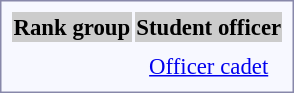<table style="border:1px solid #8888aa; background-color:#f7f8ff; padding:5px; font-size:95%; margin: 0px 12px 12px 0px; text-align:center;">
<tr bgcolor="#CCCCCC">
<th>Rank group</th>
<th>Student officer</th>
</tr>
<tr>
<td rowspan=2></td>
<td></td>
</tr>
<tr>
<td><a href='#'>Officer cadet</a></td>
</tr>
</table>
